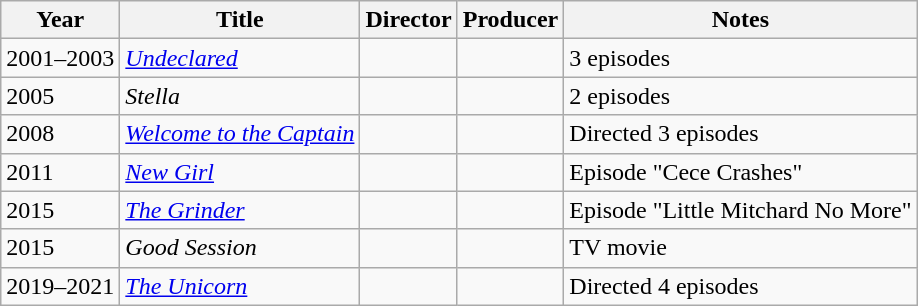<table class="wikitable">
<tr>
<th>Year</th>
<th>Title</th>
<th>Director</th>
<th>Producer</th>
<th>Notes</th>
</tr>
<tr>
<td>2001–2003</td>
<td><em><a href='#'>Undeclared</a></em></td>
<td></td>
<td></td>
<td>3 episodes</td>
</tr>
<tr>
<td>2005</td>
<td><em>Stella</em></td>
<td></td>
<td></td>
<td>2 episodes</td>
</tr>
<tr>
<td>2008</td>
<td><em><a href='#'>Welcome to the Captain</a></em></td>
<td></td>
<td></td>
<td>Directed 3 episodes</td>
</tr>
<tr>
<td>2011</td>
<td><em><a href='#'>New Girl</a></em></td>
<td></td>
<td></td>
<td>Episode "Cece Crashes"</td>
</tr>
<tr>
<td>2015</td>
<td><em><a href='#'>The Grinder</a></em></td>
<td></td>
<td></td>
<td>Episode "Little Mitchard No More"</td>
</tr>
<tr>
<td>2015</td>
<td><em>Good Session</em></td>
<td></td>
<td></td>
<td>TV movie</td>
</tr>
<tr>
<td>2019–2021</td>
<td><em><a href='#'>The Unicorn</a></em></td>
<td></td>
<td></td>
<td>Directed 4 episodes</td>
</tr>
</table>
